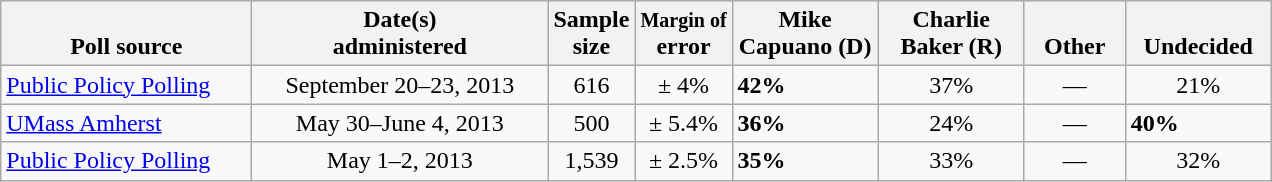<table class="wikitable">
<tr valign= bottom>
<th style="width:160px;">Poll source</th>
<th style="width:190px;">Date(s)<br>administered</th>
<th class=small>Sample<br>size</th>
<th><small>Margin of</small><br>error</th>
<th style="width:90px;">Mike<br>Capuano (D)</th>
<th style="width:90px;">Charlie<br>Baker (R)</th>
<th style="width:60px;">Other</th>
<th style="width:90px;">Undecided</th>
</tr>
<tr>
<td><a href='#'>Public Policy Polling</a></td>
<td align=center>September 20–23, 2013</td>
<td align=center>616</td>
<td align=center>± 4%</td>
<td><strong>42%</strong></td>
<td align=center>37%</td>
<td align=center>—</td>
<td align=center>21%</td>
</tr>
<tr>
<td><a href='#'>UMass Amherst</a></td>
<td align=center>May 30–June 4, 2013</td>
<td align=center>500</td>
<td align=center>± 5.4%</td>
<td><strong>36%</strong></td>
<td align=center>24%</td>
<td align=center>—</td>
<td><strong>40%</strong></td>
</tr>
<tr>
<td><a href='#'>Public Policy Polling</a></td>
<td align=center>May 1–2, 2013</td>
<td align=center>1,539</td>
<td align=center>± 2.5%</td>
<td><strong>35%</strong></td>
<td align=center>33%</td>
<td align=center>—</td>
<td align=center>32%</td>
</tr>
</table>
